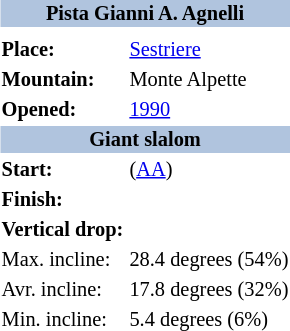<table border=0 class="toccolours float-right" align="right" style="margin:0 0 0.5em 1em; font-size: 85%;">
<tr>
<th bgcolor=#b0c4de colspan=2 align="center">Pista Gianni A. Agnelli</th>
</tr>
<tr>
<td align="center" colspan=2></td>
</tr>
<tr>
<td><strong>Place:</strong></td>
<td> <a href='#'>Sestriere</a></td>
</tr>
<tr>
<td><strong>Mountain:</strong></td>
<td>Monte Alpette</td>
</tr>
<tr>
<td><strong>Opened:</strong></td>
<td><a href='#'>1990</a></td>
</tr>
<tr>
<th bgcolor=#b0c4de colspan=2 align="center">Giant slalom</th>
</tr>
<tr>
<td><strong>Start:</strong></td>
<td> (<a href='#'>AA</a>)</td>
</tr>
<tr>
<td><strong>Finish:</strong></td>
<td></td>
</tr>
<tr>
<td><strong>Vertical drop:</strong></td>
<td></td>
</tr>
<tr>
<td>Max. incline:</td>
<td>28.4 degrees (54%)</td>
</tr>
<tr>
<td>Avr. incline:</td>
<td>17.8 degrees (32%)</td>
</tr>
<tr>
<td>Min. incline:</td>
<td>5.4 degrees (6%)</td>
</tr>
</table>
